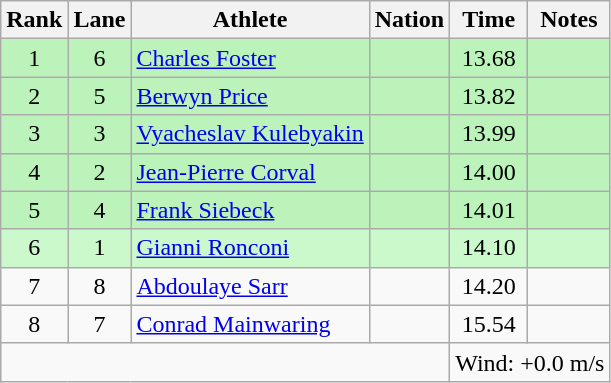<table class="wikitable sortable" style="text-align:center">
<tr>
<th>Rank</th>
<th>Lane</th>
<th>Athlete</th>
<th>Nation</th>
<th>Time</th>
<th>Notes</th>
</tr>
<tr style="background:#bbf3bb;">
<td>1</td>
<td>6</td>
<td align=left><a href='#'>Charles Foster</a></td>
<td align=left></td>
<td>13.68</td>
<td></td>
</tr>
<tr style="background:#bbf3bb;">
<td>2</td>
<td>5</td>
<td align=left><a href='#'>Berwyn Price</a></td>
<td align=left></td>
<td>13.82</td>
<td></td>
</tr>
<tr style="background:#bbf3bb;">
<td>3</td>
<td>3</td>
<td align=left><a href='#'>Vyacheslav Kulebyakin</a></td>
<td align=left></td>
<td>13.99</td>
<td></td>
</tr>
<tr style="background:#bbf3bb;">
<td>4</td>
<td>2</td>
<td align=left><a href='#'>Jean-Pierre Corval</a></td>
<td align=left></td>
<td>14.00</td>
<td></td>
</tr>
<tr style="background:#bbf3bb;">
<td>5</td>
<td>4</td>
<td align=left><a href='#'>Frank Siebeck</a></td>
<td align=left></td>
<td>14.01</td>
<td></td>
</tr>
<tr style="background:#ccf9cc;">
<td>6</td>
<td>1</td>
<td align=left><a href='#'>Gianni Ronconi</a></td>
<td align=left></td>
<td>14.10</td>
<td></td>
</tr>
<tr>
<td>7</td>
<td>8</td>
<td align=left><a href='#'>Abdoulaye Sarr</a></td>
<td align=left></td>
<td>14.20</td>
<td></td>
</tr>
<tr>
<td>8</td>
<td>7</td>
<td align=left><a href='#'>Conrad Mainwaring</a></td>
<td align=left></td>
<td>15.54</td>
<td></td>
</tr>
<tr class="sortbottom">
<td colspan=4></td>
<td colspan="2" style="text-align:left;">Wind: +0.0 m/s</td>
</tr>
</table>
